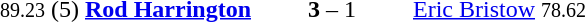<table style="text-align:center">
<tr>
<th width=223></th>
<th width=100></th>
<th width=223></th>
</tr>
<tr>
<td align=right><small>89.23</small> (5) <strong><a href='#'>Rod Harrington</a></strong> </td>
<td><strong>3</strong> – 1</td>
<td align=left> <a href='#'>Eric Bristow</a> <small>78.62</small></td>
</tr>
</table>
